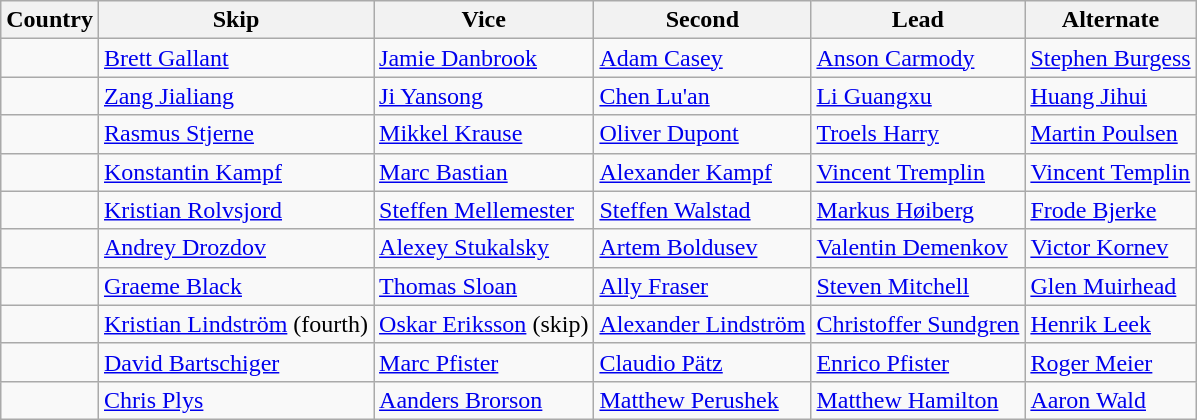<table class="wikitable" border="1">
<tr>
<th>Country</th>
<th>Skip</th>
<th>Vice</th>
<th>Second</th>
<th>Lead</th>
<th>Alternate</th>
</tr>
<tr>
<td></td>
<td><a href='#'>Brett Gallant</a></td>
<td><a href='#'>Jamie Danbrook</a></td>
<td><a href='#'>Adam Casey</a></td>
<td><a href='#'>Anson Carmody</a></td>
<td><a href='#'>Stephen Burgess</a></td>
</tr>
<tr>
<td></td>
<td><a href='#'>Zang Jialiang</a></td>
<td><a href='#'>Ji Yansong</a></td>
<td><a href='#'>Chen Lu'an</a></td>
<td><a href='#'>Li Guangxu</a></td>
<td><a href='#'>Huang Jihui</a></td>
</tr>
<tr>
<td></td>
<td><a href='#'>Rasmus Stjerne</a></td>
<td><a href='#'>Mikkel Krause</a></td>
<td><a href='#'>Oliver Dupont</a></td>
<td><a href='#'>Troels Harry</a></td>
<td><a href='#'>Martin Poulsen</a></td>
</tr>
<tr>
<td></td>
<td><a href='#'>Konstantin Kampf</a></td>
<td><a href='#'>Marc Bastian</a></td>
<td><a href='#'>Alexander Kampf</a></td>
<td><a href='#'>Vincent Tremplin</a></td>
<td><a href='#'>Vincent Templin</a></td>
</tr>
<tr>
<td></td>
<td><a href='#'>Kristian Rolvsjord</a></td>
<td><a href='#'>Steffen Mellemester</a></td>
<td><a href='#'>Steffen Walstad</a></td>
<td><a href='#'>Markus Høiberg</a></td>
<td><a href='#'>Frode Bjerke</a></td>
</tr>
<tr>
<td></td>
<td><a href='#'>Andrey Drozdov</a></td>
<td><a href='#'>Alexey Stukalsky</a></td>
<td><a href='#'>Artem Boldusev</a></td>
<td><a href='#'>Valentin Demenkov</a></td>
<td><a href='#'>Victor Kornev</a></td>
</tr>
<tr>
<td></td>
<td><a href='#'>Graeme Black</a></td>
<td><a href='#'>Thomas Sloan</a></td>
<td><a href='#'>Ally Fraser</a></td>
<td><a href='#'>Steven Mitchell</a></td>
<td><a href='#'>Glen Muirhead</a></td>
</tr>
<tr>
<td></td>
<td><a href='#'>Kristian Lindström</a> (fourth)</td>
<td><a href='#'>Oskar Eriksson</a> (skip)</td>
<td><a href='#'>Alexander Lindström</a></td>
<td><a href='#'>Christoffer Sundgren</a></td>
<td><a href='#'>Henrik Leek</a></td>
</tr>
<tr>
<td></td>
<td><a href='#'>David Bartschiger</a></td>
<td><a href='#'>Marc Pfister</a></td>
<td><a href='#'>Claudio Pätz</a></td>
<td><a href='#'>Enrico Pfister</a></td>
<td><a href='#'>Roger Meier</a></td>
</tr>
<tr>
<td></td>
<td><a href='#'>Chris Plys</a></td>
<td><a href='#'>Aanders Brorson</a></td>
<td><a href='#'>Matthew Perushek</a></td>
<td><a href='#'>Matthew Hamilton</a></td>
<td><a href='#'>Aaron Wald</a></td>
</tr>
</table>
